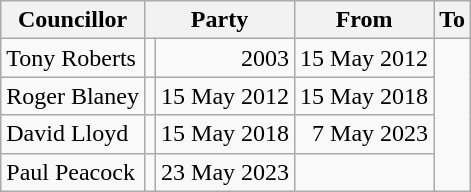<table class=wikitable>
<tr>
<th>Councillor</th>
<th colspan=2>Party</th>
<th>From</th>
<th>To</th>
</tr>
<tr>
<td>Tony Roberts</td>
<td></td>
<td align=right>2003</td>
<td align=right>15 May 2012</td>
</tr>
<tr>
<td>Roger Blaney</td>
<td></td>
<td align=right>15 May 2012</td>
<td align=right>15 May 2018</td>
</tr>
<tr>
<td>David Lloyd</td>
<td></td>
<td align=right>15 May 2018</td>
<td align=right>7 May 2023</td>
</tr>
<tr>
<td>Paul Peacock</td>
<td></td>
<td align=right>23 May 2023</td>
<td align=right></td>
</tr>
</table>
